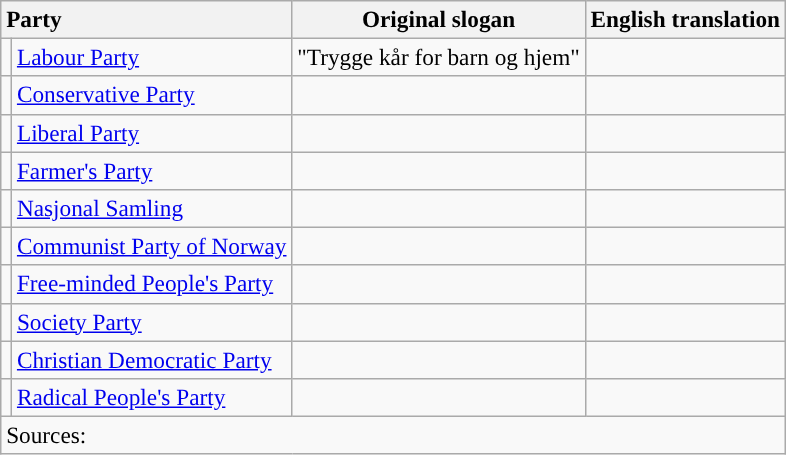<table class="wikitable" style="font-size:97%; text-align:left">
<tr>
<th colspan="2" style="text-align:left;">Party</th>
<th>Original slogan</th>
<th>English translation</th>
</tr>
<tr>
<td style="background:"></td>
<td><a href='#'>Labour Party</a></td>
<td>"Trygge kår for barn og hjem"</td>
<td></td>
</tr>
<tr>
<td style="background:"></td>
<td><a href='#'>Conservative Party</a></td>
<td></td>
<td></td>
</tr>
<tr>
<td style="background:"></td>
<td><a href='#'>Liberal Party</a></td>
<td></td>
<td></td>
</tr>
<tr>
<td style="background:"></td>
<td><a href='#'>Farmer's Party</a></td>
<td></td>
<td></td>
</tr>
<tr>
<td style="background:"></td>
<td><a href='#'>Nasjonal Samling</a></td>
<td></td>
<td></td>
</tr>
<tr>
<td style="background:"></td>
<td><a href='#'>Communist Party of Norway</a></td>
<td></td>
<td></td>
</tr>
<tr>
<td style="background:"></td>
<td><a href='#'>Free-minded People's Party</a></td>
<td></td>
<td></td>
</tr>
<tr>
<td style="background:"></td>
<td><a href='#'>Society Party</a></td>
<td></td>
<td></td>
</tr>
<tr>
<td style="background:"></td>
<td><a href='#'>Christian Democratic Party</a></td>
<td></td>
<td></td>
</tr>
<tr>
<td style="background:"></td>
<td><a href='#'>Radical People's Party</a></td>
<td></td>
<td></td>
</tr>
<tr>
<td colspan="4">Sources: </td>
</tr>
</table>
